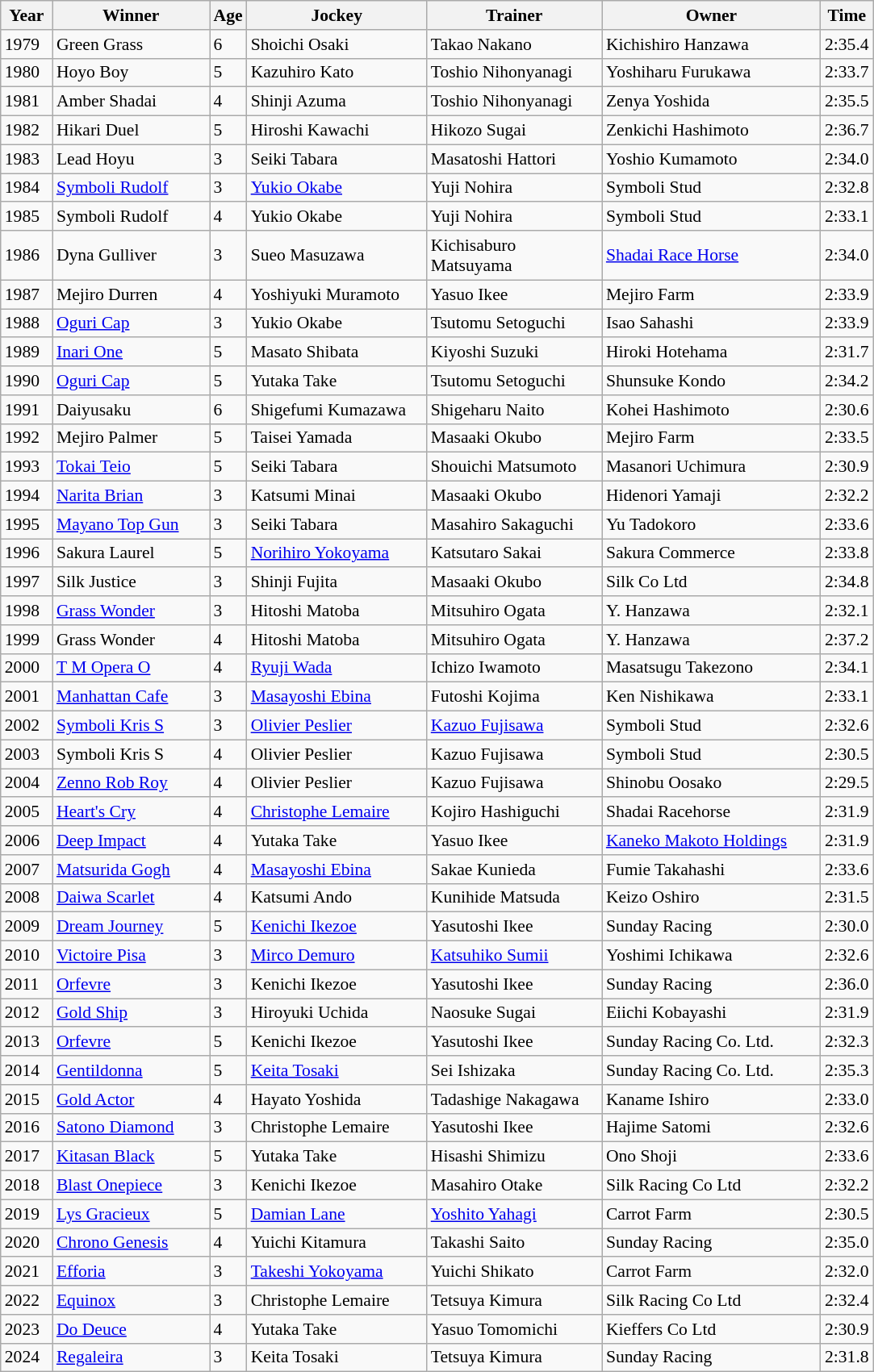<table class="wikitable sortable" style="font-size:90%">
<tr>
<th width="36px">Year<br></th>
<th width="123px">Winner<br></th>
<th>Age<br></th>
<th width="142px">Jockey<br></th>
<th width="138px">Trainer<br></th>
<th width="174px">Owner<br></th>
<th>Time<br></th>
</tr>
<tr>
<td>1979</td>
<td>Green Grass</td>
<td>6</td>
<td>Shoichi Osaki</td>
<td>Takao Nakano</td>
<td>Kichishiro Hanzawa</td>
<td>2:35.4</td>
</tr>
<tr>
<td>1980</td>
<td>Hoyo Boy</td>
<td>5</td>
<td>Kazuhiro Kato</td>
<td>Toshio Nihonyanagi</td>
<td>Yoshiharu Furukawa</td>
<td>2:33.7</td>
</tr>
<tr>
<td>1981</td>
<td>Amber Shadai</td>
<td>4</td>
<td>Shinji Azuma</td>
<td>Toshio Nihonyanagi</td>
<td>Zenya Yoshida</td>
<td>2:35.5</td>
</tr>
<tr>
<td>1982</td>
<td>Hikari Duel</td>
<td>5</td>
<td>Hiroshi Kawachi</td>
<td>Hikozo Sugai</td>
<td>Zenkichi Hashimoto</td>
<td>2:36.7</td>
</tr>
<tr>
<td>1983</td>
<td>Lead Hoyu</td>
<td>3</td>
<td>Seiki Tabara</td>
<td>Masatoshi Hattori</td>
<td>Yoshio Kumamoto</td>
<td>2:34.0</td>
</tr>
<tr>
<td>1984</td>
<td><a href='#'>Symboli Rudolf</a></td>
<td>3</td>
<td><a href='#'>Yukio Okabe</a></td>
<td>Yuji Nohira</td>
<td>Symboli Stud</td>
<td>2:32.8</td>
</tr>
<tr>
<td>1985</td>
<td>Symboli Rudolf</td>
<td>4</td>
<td>Yukio Okabe</td>
<td>Yuji Nohira</td>
<td>Symboli Stud</td>
<td>2:33.1</td>
</tr>
<tr>
<td>1986</td>
<td>Dyna Gulliver</td>
<td>3</td>
<td>Sueo Masuzawa</td>
<td>Kichisaburo Matsuyama</td>
<td><a href='#'>Shadai Race Horse</a></td>
<td>2:34.0</td>
</tr>
<tr>
<td>1987</td>
<td>Mejiro Durren</td>
<td>4</td>
<td>Yoshiyuki Muramoto</td>
<td>Yasuo Ikee</td>
<td>Mejiro Farm</td>
<td>2:33.9</td>
</tr>
<tr>
<td>1988</td>
<td><a href='#'>Oguri Cap</a></td>
<td>3</td>
<td>Yukio Okabe</td>
<td>Tsutomu Setoguchi</td>
<td>Isao Sahashi</td>
<td>2:33.9</td>
</tr>
<tr>
<td>1989</td>
<td><a href='#'>Inari One</a></td>
<td>5</td>
<td>Masato Shibata</td>
<td>Kiyoshi Suzuki</td>
<td>Hiroki Hotehama</td>
<td>2:31.7</td>
</tr>
<tr>
<td>1990</td>
<td><a href='#'>Oguri Cap</a></td>
<td>5</td>
<td>Yutaka Take</td>
<td>Tsutomu Setoguchi</td>
<td>Shunsuke Kondo</td>
<td>2:34.2</td>
</tr>
<tr>
<td>1991</td>
<td>Daiyusaku</td>
<td>6</td>
<td>Shigefumi Kumazawa</td>
<td>Shigeharu Naito</td>
<td>Kohei Hashimoto</td>
<td>2:30.6</td>
</tr>
<tr>
<td>1992</td>
<td>Mejiro Palmer</td>
<td>5</td>
<td>Taisei Yamada</td>
<td>Masaaki Okubo</td>
<td>Mejiro Farm</td>
<td>2:33.5</td>
</tr>
<tr>
<td>1993</td>
<td><a href='#'>Tokai Teio</a></td>
<td>5</td>
<td>Seiki Tabara</td>
<td>Shouichi Matsumoto</td>
<td>Masanori Uchimura</td>
<td>2:30.9</td>
</tr>
<tr>
<td>1994</td>
<td><a href='#'>Narita Brian</a></td>
<td>3</td>
<td>Katsumi Minai</td>
<td>Masaaki Okubo</td>
<td>Hidenori Yamaji</td>
<td>2:32.2</td>
</tr>
<tr>
<td>1995</td>
<td><a href='#'>Mayano Top Gun</a></td>
<td>3</td>
<td>Seiki Tabara</td>
<td>Masahiro Sakaguchi</td>
<td>Yu Tadokoro</td>
<td>2:33.6</td>
</tr>
<tr>
<td>1996</td>
<td>Sakura Laurel</td>
<td>5</td>
<td><a href='#'>Norihiro Yokoyama</a></td>
<td>Katsutaro Sakai</td>
<td>Sakura Commerce</td>
<td>2:33.8</td>
</tr>
<tr>
<td>1997</td>
<td>Silk Justice</td>
<td>3</td>
<td>Shinji Fujita</td>
<td>Masaaki Okubo</td>
<td>Silk Co Ltd</td>
<td>2:34.8</td>
</tr>
<tr>
<td>1998</td>
<td><a href='#'>Grass Wonder</a></td>
<td>3</td>
<td>Hitoshi Matoba</td>
<td>Mitsuhiro Ogata</td>
<td>Y. Hanzawa</td>
<td>2:32.1</td>
</tr>
<tr>
<td>1999</td>
<td>Grass Wonder</td>
<td>4</td>
<td>Hitoshi Matoba</td>
<td>Mitsuhiro Ogata</td>
<td>Y. Hanzawa</td>
<td>2:37.2</td>
</tr>
<tr>
<td>2000</td>
<td><a href='#'>T M Opera O</a></td>
<td>4</td>
<td><a href='#'>Ryuji Wada</a></td>
<td>Ichizo Iwamoto</td>
<td>Masatsugu Takezono</td>
<td>2:34.1</td>
</tr>
<tr>
<td>2001</td>
<td><a href='#'>Manhattan Cafe</a></td>
<td>3</td>
<td><a href='#'>Masayoshi Ebina</a></td>
<td>Futoshi Kojima</td>
<td>Ken Nishikawa</td>
<td>2:33.1</td>
</tr>
<tr>
<td>2002</td>
<td><a href='#'>Symboli Kris S</a></td>
<td>3</td>
<td><a href='#'>Olivier Peslier</a></td>
<td><a href='#'>Kazuo Fujisawa</a></td>
<td>Symboli Stud</td>
<td>2:32.6</td>
</tr>
<tr>
<td>2003</td>
<td>Symboli Kris S</td>
<td>4</td>
<td>Olivier Peslier</td>
<td>Kazuo Fujisawa</td>
<td>Symboli Stud</td>
<td>2:30.5</td>
</tr>
<tr>
<td>2004</td>
<td><a href='#'>Zenno Rob Roy</a></td>
<td>4</td>
<td>Olivier Peslier</td>
<td>Kazuo Fujisawa</td>
<td>Shinobu Oosako</td>
<td>2:29.5</td>
</tr>
<tr>
<td>2005</td>
<td><a href='#'>Heart's Cry</a></td>
<td>4</td>
<td><a href='#'>Christophe Lemaire</a></td>
<td>Kojiro Hashiguchi</td>
<td>Shadai Racehorse</td>
<td>2:31.9</td>
</tr>
<tr>
<td>2006</td>
<td><a href='#'>Deep Impact</a></td>
<td>4</td>
<td>Yutaka Take</td>
<td>Yasuo Ikee</td>
<td><a href='#'>Kaneko Makoto Holdings</a></td>
<td>2:31.9</td>
</tr>
<tr>
<td>2007</td>
<td><a href='#'>Matsurida Gogh</a></td>
<td>4</td>
<td><a href='#'>Masayoshi Ebina</a></td>
<td>Sakae Kunieda</td>
<td>Fumie Takahashi</td>
<td>2:33.6</td>
</tr>
<tr>
<td>2008</td>
<td><a href='#'>Daiwa Scarlet</a></td>
<td>4</td>
<td>Katsumi Ando</td>
<td>Kunihide Matsuda</td>
<td>Keizo Oshiro</td>
<td>2:31.5</td>
</tr>
<tr>
<td>2009</td>
<td><a href='#'>Dream Journey</a></td>
<td>5</td>
<td><a href='#'>Kenichi Ikezoe</a></td>
<td>Yasutoshi Ikee</td>
<td>Sunday Racing</td>
<td>2:30.0</td>
</tr>
<tr>
<td>2010</td>
<td><a href='#'>Victoire Pisa</a></td>
<td>3</td>
<td><a href='#'>Mirco Demuro</a></td>
<td><a href='#'>Katsuhiko Sumii</a></td>
<td>Yoshimi Ichikawa</td>
<td>2:32.6</td>
</tr>
<tr>
<td>2011</td>
<td><a href='#'>Orfevre</a></td>
<td>3</td>
<td>Kenichi Ikezoe</td>
<td>Yasutoshi Ikee</td>
<td>Sunday Racing</td>
<td>2:36.0</td>
</tr>
<tr>
<td>2012</td>
<td><a href='#'>Gold Ship</a></td>
<td>3</td>
<td>Hiroyuki Uchida</td>
<td>Naosuke Sugai</td>
<td>Eiichi Kobayashi</td>
<td>2:31.9</td>
</tr>
<tr>
<td>2013</td>
<td><a href='#'>Orfevre</a></td>
<td>5</td>
<td>Kenichi Ikezoe</td>
<td>Yasutoshi Ikee</td>
<td>Sunday Racing Co. Ltd.</td>
<td>2:32.3</td>
</tr>
<tr>
<td>2014</td>
<td><a href='#'>Gentildonna</a></td>
<td>5</td>
<td><a href='#'>Keita Tosaki</a></td>
<td>Sei Ishizaka</td>
<td>Sunday Racing Co. Ltd.</td>
<td>2:35.3</td>
</tr>
<tr>
<td>2015</td>
<td><a href='#'>Gold Actor</a></td>
<td>4</td>
<td>Hayato Yoshida</td>
<td>Tadashige Nakagawa</td>
<td>Kaname Ishiro</td>
<td>2:33.0</td>
</tr>
<tr>
<td>2016</td>
<td><a href='#'>Satono Diamond</a></td>
<td>3</td>
<td>Christophe Lemaire</td>
<td>Yasutoshi Ikee</td>
<td>Hajime Satomi</td>
<td>2:32.6</td>
</tr>
<tr>
<td>2017</td>
<td><a href='#'>Kitasan Black</a></td>
<td>5</td>
<td>Yutaka Take</td>
<td>Hisashi Shimizu</td>
<td>Ono Shoji</td>
<td>2:33.6</td>
</tr>
<tr>
<td>2018</td>
<td><a href='#'>Blast Onepiece</a></td>
<td>3</td>
<td>Kenichi Ikezoe</td>
<td>Masahiro Otake</td>
<td>Silk Racing Co Ltd</td>
<td>2:32.2</td>
</tr>
<tr>
<td>2019</td>
<td><a href='#'>Lys Gracieux</a></td>
<td>5</td>
<td><a href='#'>Damian Lane</a></td>
<td><a href='#'>Yoshito Yahagi</a></td>
<td>Carrot Farm</td>
<td>2:30.5</td>
</tr>
<tr>
<td>2020</td>
<td><a href='#'>Chrono Genesis</a></td>
<td>4</td>
<td>Yuichi Kitamura</td>
<td>Takashi Saito</td>
<td>Sunday Racing</td>
<td>2:35.0</td>
</tr>
<tr>
<td>2021</td>
<td><a href='#'>Efforia</a></td>
<td>3</td>
<td><a href='#'>Takeshi Yokoyama</a></td>
<td>Yuichi Shikato</td>
<td>Carrot Farm</td>
<td>2:32.0</td>
</tr>
<tr>
<td>2022</td>
<td><a href='#'>Equinox</a></td>
<td>3</td>
<td>Christophe Lemaire</td>
<td>Tetsuya Kimura</td>
<td>Silk Racing Co Ltd</td>
<td>2:32.4</td>
</tr>
<tr>
<td>2023</td>
<td><a href='#'>Do Deuce</a></td>
<td>4</td>
<td>Yutaka Take</td>
<td>Yasuo Tomomichi</td>
<td>Kieffers Co Ltd</td>
<td>2:30.9</td>
</tr>
<tr>
<td>2024</td>
<td><a href='#'>Regaleira</a></td>
<td>3</td>
<td>Keita Tosaki</td>
<td>Tetsuya Kimura</td>
<td>Sunday Racing</td>
<td>2:31.8</td>
</tr>
</table>
